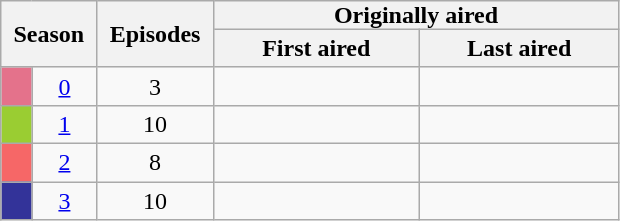<table class="wikitable plainrowheaders"  style="text-align:center;">
<tr>
<th scope="col" style="padding:0 8px;" colspan="2" rowspan="2">Season</th>
<th scope="col" style="padding:0 8px;" rowspan="2">Episodes</th>
<th scope="col" style="padding:0 80px;" colspan="2">Originally aired</th>
</tr>
<tr>
<th scope="col">First aired</th>
<th scope="col">Last aired</th>
</tr>
<tr>
<td scope="row" style="background:#E4728B;"></td>
<td><a href='#'>0</a></td>
<td>3</td>
<td></td>
<td></td>
</tr>
<tr>
<td scope="row" style="background:#9ACD32;"></td>
<td><a href='#'>1</a></td>
<td>10</td>
<td></td>
<td></td>
</tr>
<tr>
<td scope="row" style="background:#F66767;"></td>
<td><a href='#'>2</a></td>
<td>8</td>
<td></td>
<td></td>
</tr>
<tr>
<td scope="row" style="background:#333399;"></td>
<td><a href='#'>3</a></td>
<td>10</td>
<td></td>
<td></td>
</tr>
</table>
